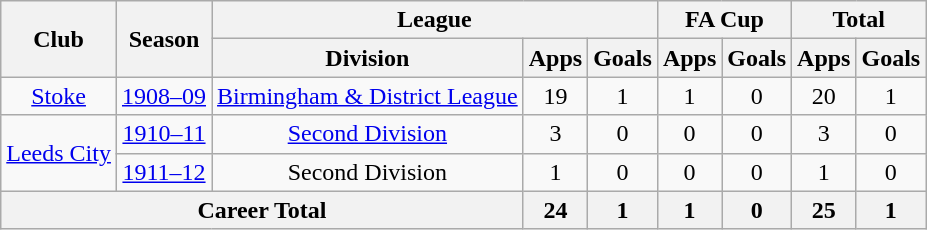<table class="wikitable" style="text-align: center;">
<tr>
<th rowspan="2">Club</th>
<th rowspan="2">Season</th>
<th colspan="3">League</th>
<th colspan="2">FA Cup</th>
<th colspan="2">Total</th>
</tr>
<tr>
<th>Division</th>
<th>Apps</th>
<th>Goals</th>
<th>Apps</th>
<th>Goals</th>
<th>Apps</th>
<th>Goals</th>
</tr>
<tr>
<td><a href='#'>Stoke</a></td>
<td><a href='#'>1908–09</a></td>
<td><a href='#'>Birmingham & District League</a></td>
<td>19</td>
<td>1</td>
<td>1</td>
<td>0</td>
<td>20</td>
<td>1</td>
</tr>
<tr>
<td rowspan="2"><a href='#'>Leeds City</a></td>
<td><a href='#'>1910–11</a></td>
<td><a href='#'>Second Division</a></td>
<td>3</td>
<td>0</td>
<td>0</td>
<td>0</td>
<td>3</td>
<td>0</td>
</tr>
<tr>
<td><a href='#'>1911–12</a></td>
<td>Second Division</td>
<td>1</td>
<td>0</td>
<td>0</td>
<td>0</td>
<td>1</td>
<td>0</td>
</tr>
<tr>
<th colspan="3">Career Total</th>
<th>24</th>
<th>1</th>
<th>1</th>
<th>0</th>
<th>25</th>
<th>1</th>
</tr>
</table>
